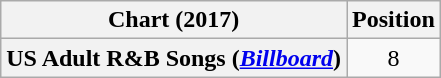<table class="wikitable sortable plainrowheaders">
<tr>
<th scope="col">Chart (2017)</th>
<th scope="col">Position</th>
</tr>
<tr>
<th scope="row">US Adult R&B Songs (<em><a href='#'>Billboard</a></em>)</th>
<td align="center">8</td>
</tr>
</table>
